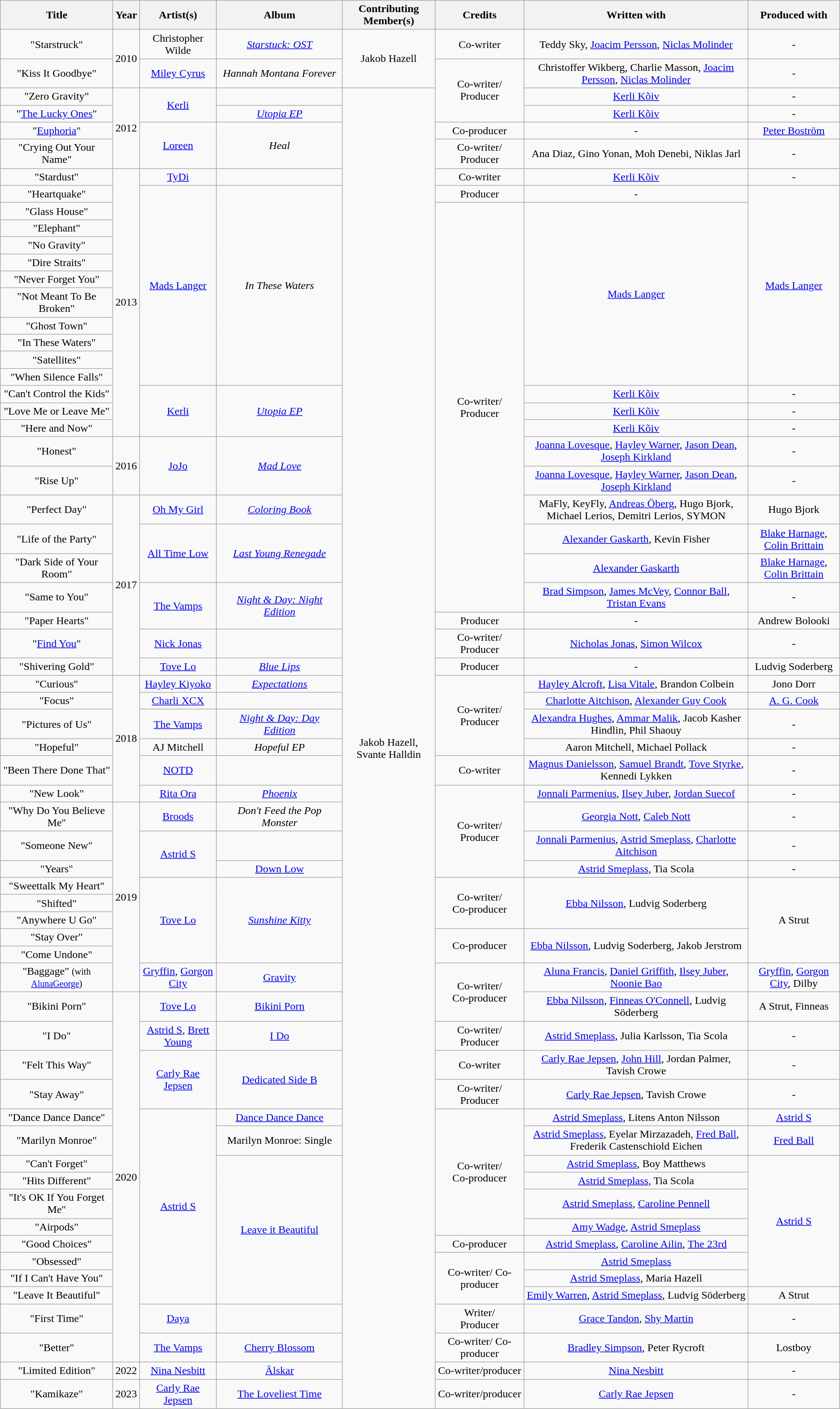<table class="wikitable plainrowheaders" style="text-align:center;">
<tr>
<th scope="col" style="width:160px;">Title</th>
<th scope="col">Year</th>
<th scope="col">Artist(s)</th>
<th scope="col" style="width:180px;">Album</th>
<th scope="col">Contributing Member(s)</th>
<th scope="col">Credits</th>
<th scope="col">Written with</th>
<th scope="col">Produced with</th>
</tr>
<tr>
<td scope="row">"Starstruck"</td>
<td rowspan="2">2010</td>
<td>Christopher Wilde</td>
<td><em><a href='#'>Starstuck: OST</a></em></td>
<td rowspan="2">Jakob Hazell</td>
<td>Co-writer</td>
<td>Teddy Sky, <a href='#'>Joacim Persson</a>, <a href='#'>Niclas Molinder</a></td>
<td>-</td>
</tr>
<tr>
<td scope="row">"Kiss It Goodbye"</td>
<td><a href='#'>Miley Cyrus</a></td>
<td><em>Hannah Montana Forever</em></td>
<td rowspan="3">Co-writer/<br>Producer</td>
<td>Christoffer Wikberg, Charlie Masson, <a href='#'>Joacim Persson</a>, <a href='#'>Niclas Molinder</a></td>
<td>-</td>
</tr>
<tr>
<td scope="row">"Zero Gravity"</td>
<td rowspan="4">2012</td>
<td rowspan="2"><a href='#'>Kerli</a></td>
<td></td>
<td rowspan="61">Jakob Hazell,<br>Svante Halldin</td>
<td><a href='#'>Kerli Kõiv</a></td>
<td>-</td>
</tr>
<tr>
<td scope="row">"<a href='#'>The Lucky Ones</a>"</td>
<td><em><a href='#'>Utopia EP</a></em></td>
<td><a href='#'>Kerli Kõiv</a></td>
<td>-</td>
</tr>
<tr>
<td scope="row">"<a href='#'>Euphoria</a>"</td>
<td rowspan="2"><a href='#'>Loreen</a></td>
<td rowspan="2"><em>Heal</em></td>
<td>Co-producer</td>
<td>-</td>
<td><a href='#'>Peter Boström</a></td>
</tr>
<tr>
<td scope="row">"Crying Out Your Name"</td>
<td>Co-writer/<br>Producer</td>
<td>Ana Diaz, Gino Yonan, Moh Denebi, Niklas Jarl</td>
<td>-</td>
</tr>
<tr>
<td scope="row">"Stardust"<br></td>
<td rowspan="15">2013</td>
<td><a href='#'>TyDi</a></td>
<td></td>
<td>Co-writer</td>
<td><a href='#'>Kerli Kõiv</a></td>
<td>-</td>
</tr>
<tr>
<td scope="row">"Heartquake"</td>
<td rowspan="11"><a href='#'>Mads Langer</a></td>
<td rowspan="11"><em>In These Waters</em></td>
<td>Producer</td>
<td>-</td>
<td rowspan="11"><a href='#'>Mads Langer</a></td>
</tr>
<tr>
<td scope="row">"Glass House"</td>
<td rowspan="19">Co-writer/<br>Producer</td>
<td rowspan="10"><a href='#'>Mads Langer</a></td>
</tr>
<tr>
<td scope="row">"Elephant"</td>
</tr>
<tr>
<td scope="row">"No Gravity"</td>
</tr>
<tr>
<td scope="row">"Dire Straits"</td>
</tr>
<tr>
<td scope="row">"Never Forget You"</td>
</tr>
<tr>
<td scope="row">"Not Meant To Be Broken"</td>
</tr>
<tr>
<td scope="row">"Ghost Town"</td>
</tr>
<tr>
<td scope="row">"In These Waters"</td>
</tr>
<tr>
<td scope="row">"Satellites"</td>
</tr>
<tr>
<td scope="row">"When Silence Falls"</td>
</tr>
<tr>
<td scope="row">"Can't Control the Kids"</td>
<td rowspan="3"><a href='#'>Kerli</a></td>
<td rowspan="3"><em><a href='#'>Utopia EP</a></em></td>
<td><a href='#'>Kerli Kõiv</a></td>
<td>-</td>
</tr>
<tr>
<td scope="row">"Love Me or Leave Me"</td>
<td><a href='#'>Kerli Kõiv</a></td>
<td>-</td>
</tr>
<tr>
<td scope="row">"Here and Now"</td>
<td><a href='#'>Kerli Kõiv</a></td>
<td>-</td>
</tr>
<tr>
<td scope="row">"Honest"</td>
<td rowspan="2">2016</td>
<td rowspan="2"><a href='#'>JoJo</a></td>
<td rowspan="2"><em><a href='#'>Mad Love</a></em></td>
<td><a href='#'>Joanna Lovesque</a>, <a href='#'>Hayley Warner</a>, <a href='#'>Jason Dean</a>, <a href='#'>Joseph Kirkland</a></td>
<td>-</td>
</tr>
<tr>
<td scope="row">"Rise Up"</td>
<td><a href='#'>Joanna Lovesque</a>, <a href='#'>Hayley Warner</a>, <a href='#'>Jason Dean</a>, <a href='#'>Joseph Kirkland</a></td>
<td>-</td>
</tr>
<tr>
<td scope="row">"Perfect Day"</td>
<td rowspan="7">2017</td>
<td><a href='#'>Oh My Girl</a></td>
<td><em><a href='#'>Coloring Book</a></em></td>
<td>MaFly, KeyFly, <a href='#'>Andreas Öberg</a>, Hugo Bjork, Michael Lerios, Demitri Lerios, SYMON</td>
<td>Hugo Bjork</td>
</tr>
<tr>
<td scope="row">"Life of the Party"</td>
<td rowspan="2"><a href='#'>All Time Low</a></td>
<td rowspan="2"><em><a href='#'>Last Young Renegade</a></em></td>
<td><a href='#'>Alexander Gaskarth</a>, Kevin Fisher</td>
<td><a href='#'>Blake Harnage</a>, <a href='#'>Colin Brittain</a></td>
</tr>
<tr>
<td scope="row">"Dark Side of Your Room"</td>
<td><a href='#'>Alexander Gaskarth</a></td>
<td><a href='#'>Blake Harnage</a>, <a href='#'>Colin Brittain</a></td>
</tr>
<tr>
<td scope="row">"Same to You"</td>
<td rowspan="2"><a href='#'>The Vamps</a></td>
<td rowspan="2"><em><a href='#'>Night & Day: Night<br>Edition</a></em></td>
<td><a href='#'>Brad Simpson</a>, <a href='#'>James McVey</a>, <a href='#'>Connor Ball</a>, <a href='#'>Tristan Evans</a></td>
<td>-</td>
</tr>
<tr>
<td scope="row">"Paper Hearts"</td>
<td>Producer</td>
<td>-</td>
<td>Andrew Bolooki</td>
</tr>
<tr>
<td scope="row">"<a href='#'>Find You</a>"</td>
<td><a href='#'>Nick Jonas</a></td>
<td></td>
<td>Co-writer/<br>Producer</td>
<td><a href='#'>Nicholas Jonas</a>, <a href='#'>Simon Wilcox</a></td>
<td>-</td>
</tr>
<tr>
<td scope="row">"Shivering Gold"</td>
<td><a href='#'>Tove Lo</a></td>
<td><em><a href='#'>Blue Lips</a></em></td>
<td>Producer</td>
<td>-</td>
<td>Ludvig Soderberg</td>
</tr>
<tr>
<td scope="row">"Curious"</td>
<td rowspan="6">2018</td>
<td><a href='#'>Hayley Kiyoko</a></td>
<td><em><a href='#'>Expectations</a></em></td>
<td rowspan="4">Co-writer/<br>Producer</td>
<td><a href='#'>Hayley Alcroft</a>, <a href='#'>Lisa Vitale</a>, Brandon Colbein</td>
<td>Jono Dorr</td>
</tr>
<tr>
<td scope="row">"Focus"</td>
<td><a href='#'>Charli XCX</a></td>
<td></td>
<td><a href='#'>Charlotte Aitchison</a>, <a href='#'>Alexander Guy Cook</a></td>
<td><a href='#'>A. G. Cook</a></td>
</tr>
<tr>
<td scope="row">"Pictures of Us"</td>
<td><a href='#'>The Vamps</a></td>
<td><em><a href='#'>Night & Day: Day<br>Edition</a></em></td>
<td><a href='#'>Alexandra Hughes</a>, <a href='#'>Ammar Malik</a>, Jacob Kasher Hindlin, Phil Shaouy</td>
<td>-</td>
</tr>
<tr>
<td scope="row">"Hopeful"</td>
<td>AJ Mitchell</td>
<td><em>Hopeful EP</em></td>
<td>Aaron Mitchell, Michael Pollack</td>
<td>-</td>
</tr>
<tr>
<td scope="row">"Been There Done That"<br></td>
<td><a href='#'>NOTD</a></td>
<td></td>
<td>Co-writer</td>
<td><a href='#'>Magnus Danielsson</a>, <a href='#'>Samuel Brandt</a>, <a href='#'>Tove Styrke</a>, Kennedi Lykken</td>
<td>-</td>
</tr>
<tr>
<td scope="row">"New Look"</td>
<td><a href='#'>Rita Ora</a></td>
<td><em><a href='#'>Phoenix</a></em></td>
<td rowspan="4">Co-writer/<br>Producer</td>
<td><a href='#'>Jonnali Parmenius</a>, <a href='#'>Ilsey Juber</a>, <a href='#'>Jordan Suecof</a></td>
<td>-</td>
</tr>
<tr>
<td scope="row">"Why Do You Believe Me"</td>
<td rowspan="9">2019</td>
<td><a href='#'>Broods</a></td>
<td><em>Don't Feed the Pop Monster</em></td>
<td><a href='#'>Georgia Nott</a>, <a href='#'>Caleb Nott</a></td>
<td>-</td>
</tr>
<tr>
<td scope="row">"Someone New"</td>
<td rowspan="2"><a href='#'>Astrid S</a></td>
<td></td>
<td><a href='#'>Jonnali Parmenius</a>, <a href='#'>Astrid Smeplass</a>, <a href='#'>Charlotte Aitchison</a></td>
<td>-</td>
</tr>
<tr>
<td>"Years"</td>
<td><a href='#'>Down Low</a></td>
<td><a href='#'>Astrid Smeplass</a>, Tia Scola</td>
<td>-</td>
</tr>
<tr>
<td scope="row">"Sweettalk My Heart"</td>
<td rowspan="5"><a href='#'>Tove Lo</a></td>
<td rowspan="5"><em><a href='#'>Sunshine Kitty</a></em></td>
<td rowspan="3">Co-writer/<br>Co-producer</td>
<td rowspan="3"><a href='#'>Ebba Nilsson</a>, Ludvig Soderberg</td>
<td rowspan="5">A Strut</td>
</tr>
<tr>
<td scope="row">"Shifted"</td>
</tr>
<tr>
<td scope="row">"Anywhere U Go"</td>
</tr>
<tr>
<td scope="row">"Stay Over"</td>
<td rowspan="2">Co-producer</td>
<td rowspan="2"><a href='#'>Ebba Nilsson</a>, Ludvig Soderberg, Jakob Jerstrom</td>
</tr>
<tr>
<td scope="row">"Come Undone"</td>
</tr>
<tr>
<td>"Baggage" <small>(with <a href='#'>AlunaGeorge</a>)</small></td>
<td><a href='#'>Gryffin</a>, <a href='#'>Gorgon City</a></td>
<td><a href='#'>Gravity</a></td>
<td rowspan="2">Co-writer/<br>Co-producer</td>
<td><a href='#'>Aluna Francis</a>, <a href='#'>Daniel Griffith</a>, <a href='#'>Ilsey Juber</a>, <a href='#'>Noonie Bao</a></td>
<td><a href='#'>Gryffin</a>, <a href='#'>Gorgon City</a>, Dilby</td>
</tr>
<tr>
<td>"Bikini Porn"</td>
<td rowspan="16">2020</td>
<td><a href='#'>Tove Lo</a></td>
<td><a href='#'>Bikini Porn</a></td>
<td><a href='#'>Ebba Nilsson</a>, <a href='#'>Finneas O'Connell</a>, Ludvig Söderberg</td>
<td>A Strut, Finneas</td>
</tr>
<tr>
<td>"I Do"</td>
<td><a href='#'>Astrid S</a>, <a href='#'>Brett Young</a></td>
<td><a href='#'>I Do</a></td>
<td>Co-writer/<br>Producer</td>
<td><a href='#'>Astrid Smeplass</a>, Julia Karlsson, Tia Scola</td>
<td>-</td>
</tr>
<tr>
<td>"Felt This Way"</td>
<td rowspan="2"><a href='#'>Carly Rae Jepsen</a></td>
<td rowspan="2"><a href='#'>Dedicated Side B</a></td>
<td>Co-writer</td>
<td><a href='#'>Carly Rae Jepsen</a>, <a href='#'>John Hill</a>, Jordan Palmer, Tavish Crowe</td>
<td>-</td>
</tr>
<tr>
<td>"Stay Away"</td>
<td>Co-writer/<br>Producer</td>
<td><a href='#'>Carly Rae Jepsen</a>, Tavish Crowe</td>
<td>-</td>
</tr>
<tr>
<td>"Dance Dance Dance"</td>
<td rowspan="10"><a href='#'>Astrid S</a></td>
<td><a href='#'>Dance Dance Dance</a></td>
<td rowspan="6">Co-writer/<br>Co-producer</td>
<td><a href='#'>Astrid Smeplass</a>, Litens Anton Nilsson</td>
<td><a href='#'>Astrid S</a></td>
</tr>
<tr>
<td>"Marilyn Monroe"</td>
<td>Marilyn Monroe: Single</td>
<td><a href='#'>Astrid Smeplass</a>, Eyelar Mirzazadeh, <a href='#'>Fred Ball</a>, Frederik Castenschiold Eichen</td>
<td><a href='#'>Fred Ball</a></td>
</tr>
<tr>
<td>"Can't Forget"</td>
<td rowspan="8"><a href='#'>Leave it Beautiful</a></td>
<td><a href='#'>Astrid Smeplass</a>, Boy Matthews</td>
<td rowspan="7"><a href='#'>Astrid S</a></td>
</tr>
<tr>
<td>"Hits Different"</td>
<td><a href='#'>Astrid Smeplass</a>, Tia Scola</td>
</tr>
<tr>
<td>"It's OK If You Forget Me"</td>
<td><a href='#'>Astrid Smeplass</a>, <a href='#'>Caroline Pennell</a></td>
</tr>
<tr>
<td>"Airpods"</td>
<td><a href='#'>Amy Wadge</a>, <a href='#'>Astrid Smeplass</a></td>
</tr>
<tr>
<td>"Good Choices"</td>
<td>Co-producer</td>
<td><a href='#'>Astrid Smeplass</a>, <a href='#'>Caroline Ailin</a>, <a href='#'>The 23rd</a></td>
</tr>
<tr>
<td>"Obsessed"</td>
<td rowspan="3">Co-writer/ Co-producer</td>
<td><a href='#'>Astrid Smeplass</a></td>
</tr>
<tr>
<td>"If I Can't Have You"</td>
<td><a href='#'>Astrid Smeplass</a>, Maria Hazell</td>
</tr>
<tr>
<td>"Leave It Beautiful"</td>
<td><a href='#'>Emily Warren</a>, <a href='#'>Astrid Smeplass</a>, Ludvig Söderberg</td>
<td>A Strut</td>
</tr>
<tr>
<td>"First Time"</td>
<td><a href='#'>Daya</a></td>
<td></td>
<td>Writer/<br>Producer</td>
<td><a href='#'>Grace Tandon</a>, <a href='#'>Shy Martin</a></td>
<td>-</td>
</tr>
<tr>
<td>"Better"</td>
<td><a href='#'>The Vamps</a></td>
<td><a href='#'>Cherry Blossom</a></td>
<td>Co-writer/ Co-producer</td>
<td><a href='#'>Bradley Simpson</a>, Peter Rycroft</td>
<td>Lostboy</td>
</tr>
<tr>
<td>"Limited Edition"</td>
<td>2022</td>
<td><a href='#'>Nina Nesbitt</a></td>
<td><a href='#'>Älskar</a></td>
<td>Co-writer/producer</td>
<td><a href='#'>Nina Nesbitt</a></td>
<td>-</td>
</tr>
<tr>
<td>"Kamikaze"</td>
<td>2023</td>
<td><a href='#'>Carly Rae Jepsen</a></td>
<td><a href='#'>The Loveliest Time</a></td>
<td>Co-writer/producer</td>
<td><a href='#'>Carly Rae Jepsen</a></td>
<td>-</td>
</tr>
</table>
